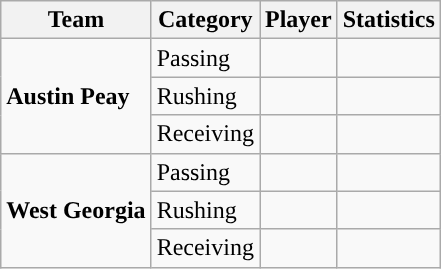<table class="wikitable" style="float: right;">
<tr>
<th>Team</th>
<th>Category</th>
<th>Player</th>
<th>Statistics</th>
</tr>
<tr>
<td rowspan=3><strong>Austin Peay</strong></td>
<td>Passing</td>
<td></td>
<td></td>
</tr>
<tr>
<td>Rushing</td>
<td></td>
<td></td>
</tr>
<tr>
<td>Receiving</td>
<td></td>
<td></td>
</tr>
<tr>
<td rowspan=3><strong>West Georgia</strong></td>
<td>Passing</td>
<td></td>
<td></td>
</tr>
<tr>
<td>Rushing</td>
<td></td>
<td></td>
</tr>
<tr>
<td>Receiving</td>
<td></td>
<td></td>
</tr>
</table>
